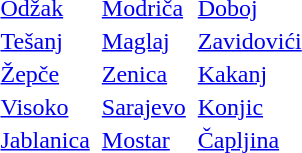<table>
<tr>
<td><a href='#'>Odžak</a></td>
<td></td>
<td><a href='#'>Modriča</a></td>
<td></td>
<td><a href='#'>Doboj</a></td>
</tr>
<tr>
<td><a href='#'>Tešanj</a></td>
<td></td>
<td><a href='#'>Maglaj</a></td>
<td></td>
<td><a href='#'>Zavidovići</a></td>
</tr>
<tr>
<td><a href='#'>Žepče</a></td>
<td></td>
<td><a href='#'>Zenica</a></td>
<td></td>
<td><a href='#'>Kakanj</a></td>
</tr>
<tr>
<td><a href='#'>Visoko</a></td>
<td></td>
<td><a href='#'>Sarajevo</a></td>
<td></td>
<td><a href='#'>Konjic</a></td>
</tr>
<tr>
<td><a href='#'>Jablanica</a></td>
<td></td>
<td><a href='#'>Mostar</a></td>
<td></td>
<td><a href='#'>Čapljina</a></td>
</tr>
</table>
